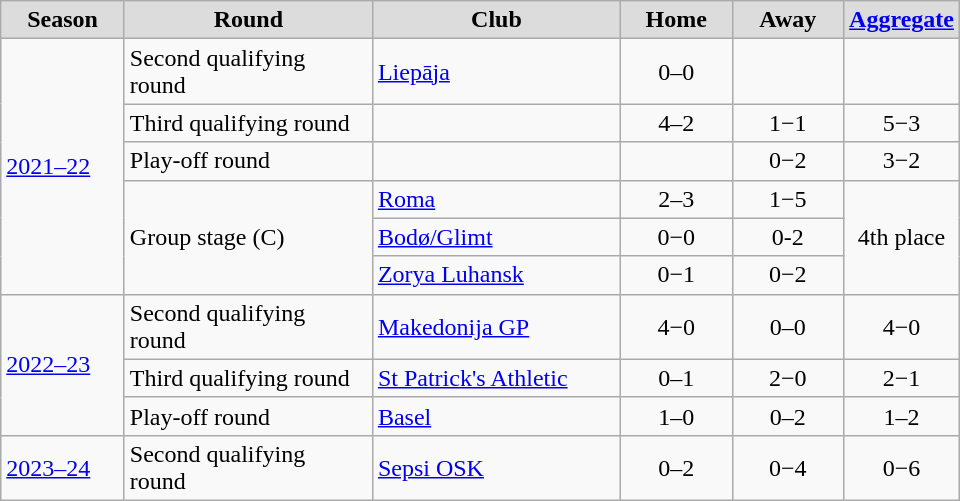<table class="wikitable" style="text-align:center">
<tr>
<th width="75" style="background:#DCDCDC">Season</th>
<th width="158" style="background:#DCDCDC">Round</th>
<th width="158" style="background:#DCDCDC">Club</th>
<th width="67" style="background:#DCDCDC">Home</th>
<th width="67" style="background:#DCDCDC">Away</th>
<th width="67" style="background:#DCDCDC"><a href='#'>Aggregate</a></th>
</tr>
<tr>
<td rowspan=6 align=left><a href='#'>2021–22</a></td>
<td align=left>Second qualifying round</td>
<td align=left> <a href='#'>Liepāja</a></td>
<td>0–0</td>
<td></td>
<td></td>
</tr>
<tr>
<td align=left>Third qualifying round</td>
<td align=left></td>
<td>4–2</td>
<td>1−1</td>
<td>5−3</td>
</tr>
<tr>
<td align=left>Play-off round</td>
<td align=left></td>
<td></td>
<td>0−2</td>
<td>3−2</td>
</tr>
<tr>
<td rowspan=3 align=left>Group stage (C)</td>
<td align=left> <a href='#'>Roma</a></td>
<td>2–3</td>
<td>1−5</td>
<td rowspan="3">4th place</td>
</tr>
<tr>
<td align=left> <a href='#'>Bodø/Glimt</a></td>
<td>0−0</td>
<td>0-2</td>
</tr>
<tr>
<td align=left> <a href='#'>Zorya Luhansk</a></td>
<td>0−1</td>
<td>0−2</td>
</tr>
<tr>
<td rowspan=3 align=left><a href='#'>2022–23</a></td>
<td align=left>Second qualifying round</td>
<td align=left> <a href='#'>Makedonija GP</a></td>
<td>4−0</td>
<td>0–0</td>
<td>4−0</td>
</tr>
<tr>
<td align=left>Third qualifying round</td>
<td align=left> <a href='#'>St Patrick's Athletic</a></td>
<td>0–1</td>
<td>2−0</td>
<td>2−1</td>
</tr>
<tr>
<td align=left>Play-off round</td>
<td align=left> <a href='#'>Basel</a></td>
<td>1–0</td>
<td>0–2</td>
<td>1–2</td>
</tr>
<tr>
<td align=left><a href='#'>2023–24</a></td>
<td align=left>Second qualifying round</td>
<td align=left> <a href='#'>Sepsi OSK</a></td>
<td>0–2</td>
<td>0−4</td>
<td>0−6</td>
</tr>
</table>
